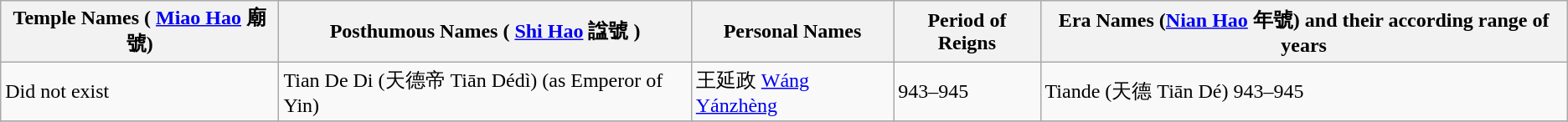<table class="wikitable">
<tr>
<th>Temple Names ( <a href='#'>Miao Hao</a> 廟號)</th>
<th>Posthumous Names ( <a href='#'>Shi Hao</a> 諡號 )</th>
<th>Personal Names</th>
<th>Period of Reigns</th>
<th>Era Names (<a href='#'>Nian Hao</a> 年號) and their according range of years</th>
</tr>
<tr>
<td>Did not exist</td>
<td>Tian De Di (天德帝 Tiān Dédì) (as Emperor of Yin)</td>
<td Wang Yan Zheng>王延政 <a href='#'>Wáng Yánzhèng</a></td>
<td>943–945</td>
<td>Tiande (天德 Tiān Dé) 943–945</td>
</tr>
<tr>
</tr>
</table>
